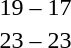<table style="text-align:center">
<tr>
<th width=200></th>
<th width=100></th>
<th width=200></th>
</tr>
<tr>
<td align=right><strong></strong></td>
<td>19 – 17</td>
<td align=left></td>
</tr>
<tr>
<td align=right><strong></strong></td>
<td>23 – 23</td>
<td align=left><strong></strong></td>
</tr>
</table>
